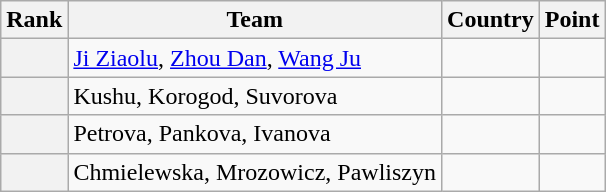<table class="wikitable sortable">
<tr>
<th>Rank</th>
<th>Team</th>
<th>Country</th>
<th>Point</th>
</tr>
<tr>
<th></th>
<td><a href='#'>Ji Ziaolu</a>, <a href='#'>Zhou Dan</a>, <a href='#'>Wang Ju</a></td>
<td></td>
<td></td>
</tr>
<tr>
<th></th>
<td>Kushu, Korogod, Suvorova</td>
<td></td>
<td></td>
</tr>
<tr>
<th></th>
<td>Petrova, Pankova, Ivanova</td>
<td></td>
<td></td>
</tr>
<tr>
<th></th>
<td>Chmielewska, Mrozowicz, Pawliszyn</td>
<td></td>
<td></td>
</tr>
</table>
